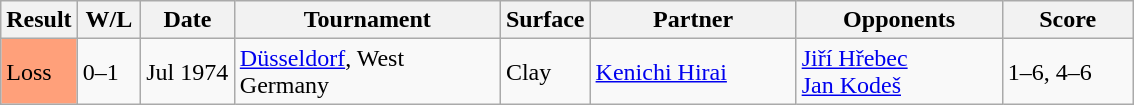<table class="sortable wikitable">
<tr>
<th style="width:40px">Result</th>
<th style="width:35px" class="unsortable">W/L</th>
<th style="width:55px">Date</th>
<th style="width:170px">Tournament</th>
<th style="width:50px">Surface</th>
<th style="width:130px">Partner</th>
<th style="width:130px">Opponents</th>
<th style="width:80px" class="unsortable">Score</th>
</tr>
<tr>
<td style="background:#ffa07a;">Loss</td>
<td>0–1</td>
<td>Jul 1974</td>
<td><a href='#'>Düsseldorf</a>, West Germany</td>
<td>Clay</td>
<td> <a href='#'>Kenichi Hirai</a></td>
<td> <a href='#'>Jiří Hřebec</a><br> <a href='#'>Jan Kodeš</a></td>
<td>1–6, 4–6</td>
</tr>
</table>
